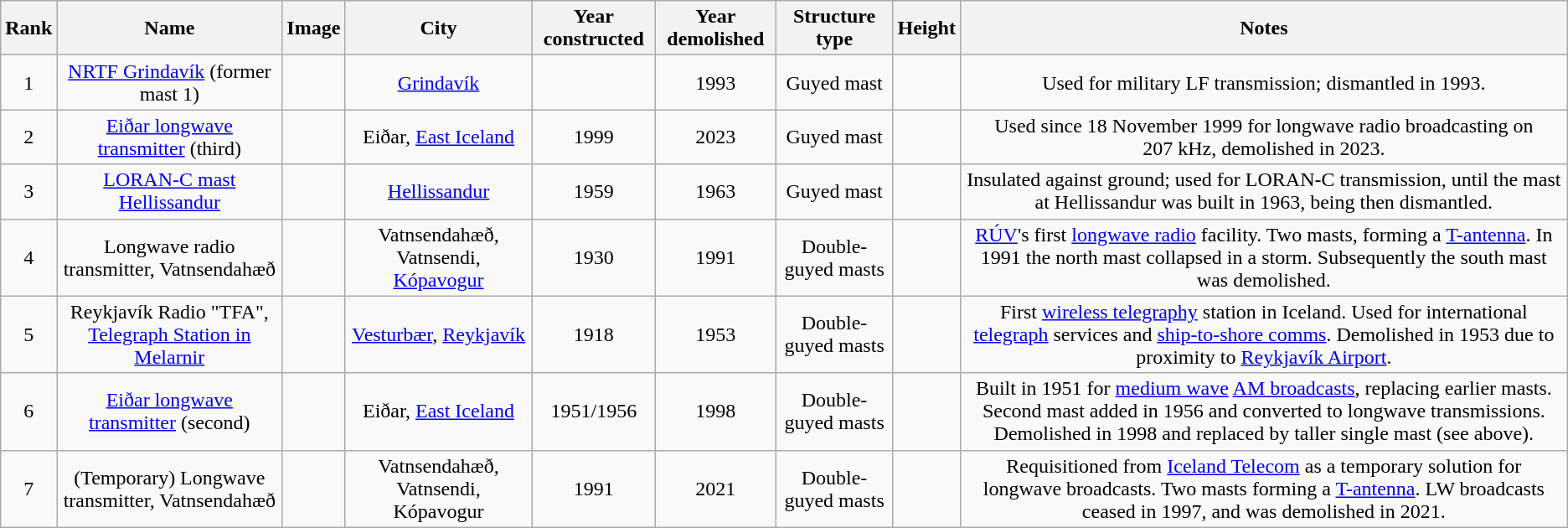<table class="wikitable sortable" style="text-align: center;">
<tr>
<th>Rank</th>
<th>Name</th>
<th class="unsortable">Image</th>
<th>City</th>
<th>Year constructed</th>
<th>Year demolished</th>
<th>Structure type</th>
<th>Height</th>
<th class="unsortable">Notes</th>
</tr>
<tr>
<td>1</td>
<td><a href='#'>NRTF Grindavík</a> (former mast 1)</td>
<td></td>
<td><a href='#'>Grindavík</a></td>
<td></td>
<td>1993</td>
<td>Guyed mast</td>
<td></td>
<td>Used for military LF transmission; dismantled in 1993.</td>
</tr>
<tr>
<td>2</td>
<td><a href='#'>Eiðar longwave transmitter</a> (third)</td>
<td></td>
<td>Eiðar, <a href='#'>East Iceland</a></td>
<td>1999</td>
<td>2023</td>
<td>Guyed mast</td>
<td></td>
<td>Used since 18 November 1999 for longwave radio broadcasting on 207 kHz, demolished in 2023.</td>
</tr>
<tr>
<td>3</td>
<td><a href='#'>LORAN-C mast Hellissandur</a></td>
<td></td>
<td><a href='#'>Hellissandur</a></td>
<td>1959</td>
<td>1963</td>
<td>Guyed mast</td>
<td></td>
<td>Insulated against ground; used for LORAN-C transmission, until the  mast at Hellissandur was built in 1963, being then dismantled.</td>
</tr>
<tr>
<td>4</td>
<td>Longwave radio transmitter, Vatnsendahæð</td>
<td></td>
<td>Vatnsendahæð, Vatnsendi, <a href='#'>Kópavogur</a></td>
<td>1930</td>
<td>1991</td>
<td>Double-guyed masts</td>
<td></td>
<td><a href='#'>RÚV</a>'s first <a href='#'>longwave radio</a> facility. Two masts, forming a <a href='#'>T-antenna</a>. In 1991 the north mast collapsed in a storm. Subsequently the south mast was demolished.</td>
</tr>
<tr>
<td>5</td>
<td>Reykjavík Radio "TFA", <a href='#'>Telegraph Station in Melarnir</a></td>
<td></td>
<td><a href='#'>Vesturbær</a>, <a href='#'>Reykjavík</a></td>
<td>1918</td>
<td>1953</td>
<td>Double-guyed masts</td>
<td></td>
<td>First <a href='#'>wireless telegraphy</a> station in Iceland. Used for international <a href='#'>telegraph</a> services and <a href='#'>ship-to-shore comms</a>. Demolished in 1953 due to proximity to <a href='#'>Reykjavík Airport</a>.</td>
</tr>
<tr>
<td>6</td>
<td><a href='#'>Eiðar longwave transmitter</a> (second)</td>
<td></td>
<td>Eiðar, <a href='#'>East Iceland</a></td>
<td>1951/1956</td>
<td>1998</td>
<td>Double-guyed masts</td>
<td></td>
<td>Built in 1951 for <a href='#'>medium wave</a> <a href='#'>AM broadcasts</a>, replacing earlier  masts. Second mast added in 1956 and converted to longwave transmissions. Demolished in 1998 and replaced by taller single mast (see above).</td>
</tr>
<tr>
<td>7</td>
<td>(Temporary) Longwave transmitter, Vatnsendahæð</td>
<td></td>
<td>Vatnsendahæð, Vatnsendi, Kópavogur</td>
<td>1991</td>
<td>2021</td>
<td>Double-guyed masts</td>
<td></td>
<td>Requisitioned from <a href='#'>Iceland Telecom</a> as a temporary solution for longwave broadcasts. Two masts forming a <a href='#'>T-antenna</a>. LW broadcasts ceased in 1997, and was demolished in 2021.</td>
</tr>
</table>
